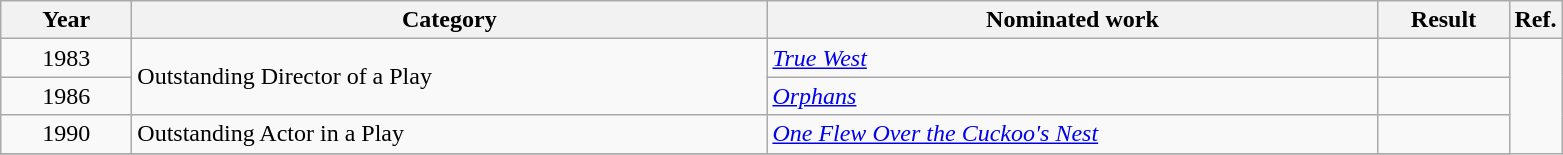<table class=wikitable>
<tr>
<th scope="col" style="width:5em;">Year</th>
<th scope="col" style="width:26em;">Category</th>
<th scope="col" style="width:25em;">Nominated work</th>
<th scope="col" style="width:5em;">Result</th>
<th>Ref.</th>
</tr>
<tr>
<td style="text-align:center;">1983</td>
<td rowspan=2>Outstanding Director of a Play</td>
<td><em><a href='#'>True West</a></em></td>
<td></td>
</tr>
<tr>
<td style="text-align:center;">1986</td>
<td><em><a href='#'>Orphans</a></em></td>
<td></td>
</tr>
<tr>
<td style="text-align:center;">1990</td>
<td>Outstanding Actor in a Play</td>
<td><em><a href='#'>One Flew Over the Cuckoo's Nest</a></em></td>
<td></td>
</tr>
<tr>
</tr>
</table>
